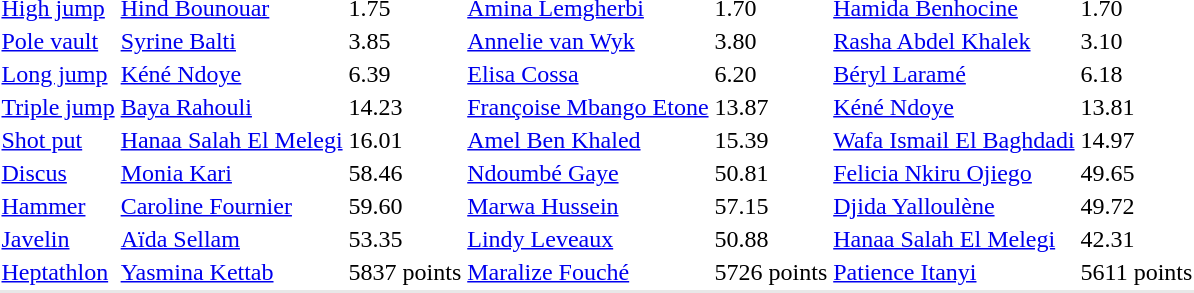<table>
<tr>
<td><a href='#'>High jump</a></td>
<td><a href='#'>Hind Bounouar</a> <br> </td>
<td>1.75</td>
<td><a href='#'>Amina Lemgherbi</a>  <br> </td>
<td>1.70</td>
<td><a href='#'>Hamida Benhocine</a> <br></td>
<td>1.70</td>
</tr>
<tr>
<td><a href='#'>Pole vault</a></td>
<td><a href='#'>Syrine Balti</a> <br> </td>
<td>3.85</td>
<td><a href='#'>Annelie van Wyk</a> <br> </td>
<td>3.80</td>
<td><a href='#'>Rasha Abdel Khalek</a> <br> </td>
<td>3.10</td>
</tr>
<tr>
<td><a href='#'>Long jump</a></td>
<td><a href='#'>Kéné Ndoye</a> <br> </td>
<td>6.39</td>
<td><a href='#'>Elisa Cossa</a> <br> </td>
<td>6.20</td>
<td><a href='#'>Béryl Laramé</a> <br> </td>
<td>6.18</td>
</tr>
<tr>
<td><a href='#'>Triple jump</a></td>
<td><a href='#'>Baya Rahouli</a> <br> </td>
<td>14.23</td>
<td><a href='#'>Françoise Mbango Etone</a> <br> </td>
<td>13.87</td>
<td><a href='#'>Kéné Ndoye</a>  <br> </td>
<td>13.81</td>
</tr>
<tr>
<td><a href='#'>Shot put</a></td>
<td><a href='#'>Hanaa Salah El Melegi</a> <br> </td>
<td>16.01</td>
<td><a href='#'>Amel Ben Khaled</a> <br> </td>
<td>15.39</td>
<td><a href='#'>Wafa Ismail El Baghdadi</a> <br> </td>
<td>14.97</td>
</tr>
<tr>
<td><a href='#'>Discus</a></td>
<td><a href='#'>Monia Kari</a> <br> </td>
<td>58.46</td>
<td><a href='#'>Ndoumbé Gaye</a> <br> </td>
<td>50.81</td>
<td><a href='#'>Felicia Nkiru Ojiego</a> <br> </td>
<td>49.65</td>
</tr>
<tr>
<td><a href='#'>Hammer</a></td>
<td><a href='#'>Caroline Fournier</a> <br> </td>
<td>59.60</td>
<td><a href='#'>Marwa Hussein</a> <br> </td>
<td>57.15</td>
<td><a href='#'>Djida Yalloulène</a> <br> </td>
<td>49.72</td>
</tr>
<tr>
<td><a href='#'>Javelin</a></td>
<td><a href='#'>Aïda Sellam</a> <br> </td>
<td>53.35</td>
<td><a href='#'>Lindy Leveaux</a> <br> </td>
<td>50.88</td>
<td><a href='#'>Hanaa Salah El Melegi</a> <br> </td>
<td>42.31</td>
</tr>
<tr>
<td><a href='#'>Heptathlon</a></td>
<td><a href='#'>Yasmina Kettab</a> <br> </td>
<td>5837 points</td>
<td><a href='#'>Maralize Fouché</a> <br> </td>
<td>5726 points</td>
<td><a href='#'>Patience Itanyi</a>  <br> </td>
<td>5611 points</td>
</tr>
<tr bgcolor= e8e8e8>
<td colspan=7></td>
</tr>
</table>
